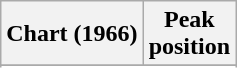<table class="wikitable sortable">
<tr>
<th>Chart (1966)</th>
<th>Peak<br>position</th>
</tr>
<tr>
</tr>
<tr>
</tr>
</table>
